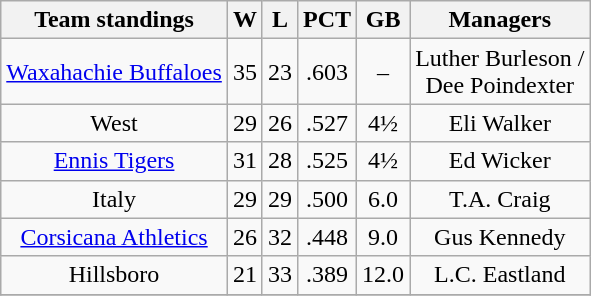<table class="wikitable">
<tr>
<th>Team standings</th>
<th>W</th>
<th>L</th>
<th>PCT</th>
<th>GB</th>
<th>Managers</th>
</tr>
<tr align=center>
<td><a href='#'>Waxahachie Buffaloes</a></td>
<td>35</td>
<td>23</td>
<td>.603</td>
<td>–</td>
<td>Luther Burleson /<br> Dee Poindexter</td>
</tr>
<tr align=center>
<td>West</td>
<td>29</td>
<td>26</td>
<td>.527</td>
<td>4½</td>
<td>Eli Walker</td>
</tr>
<tr align=center>
<td><a href='#'>Ennis Tigers</a></td>
<td>31</td>
<td>28</td>
<td>.525</td>
<td>4½</td>
<td>Ed Wicker</td>
</tr>
<tr align=center>
<td>Italy</td>
<td>29</td>
<td>29</td>
<td>.500</td>
<td>6.0</td>
<td>T.A. Craig</td>
</tr>
<tr align=center>
<td><a href='#'>Corsicana Athletics</a></td>
<td>26</td>
<td>32</td>
<td>.448</td>
<td>9.0</td>
<td>Gus Kennedy</td>
</tr>
<tr align=center>
<td>Hillsboro</td>
<td>21</td>
<td>33</td>
<td>.389</td>
<td>12.0</td>
<td>L.C. Eastland</td>
</tr>
<tr align=center>
</tr>
</table>
